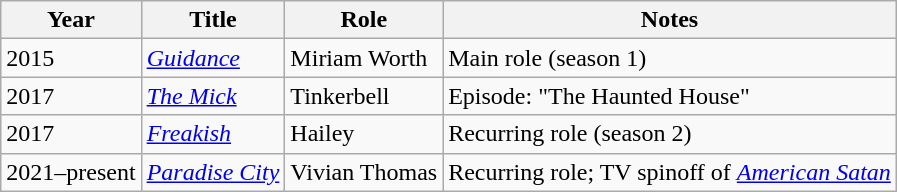<table class="wikitable sortable">
<tr>
<th>Year</th>
<th>Title</th>
<th>Role</th>
<th class="unsortable">Notes</th>
</tr>
<tr>
<td>2015</td>
<td><em><a href='#'>Guidance</a></em></td>
<td>Miriam Worth</td>
<td>Main role (season 1)</td>
</tr>
<tr>
<td>2017</td>
<td><em><a href='#'>The Mick</a></em></td>
<td>Tinkerbell</td>
<td>Episode: "The Haunted House"</td>
</tr>
<tr>
<td>2017</td>
<td><em><a href='#'>Freakish</a></em></td>
<td>Hailey</td>
<td>Recurring role (season 2)</td>
</tr>
<tr>
<td>2021–present</td>
<td><em><a href='#'>Paradise City</a></em></td>
<td>Vivian Thomas</td>
<td>Recurring role; TV spinoff of <em><a href='#'>American Satan</a></em></td>
</tr>
</table>
